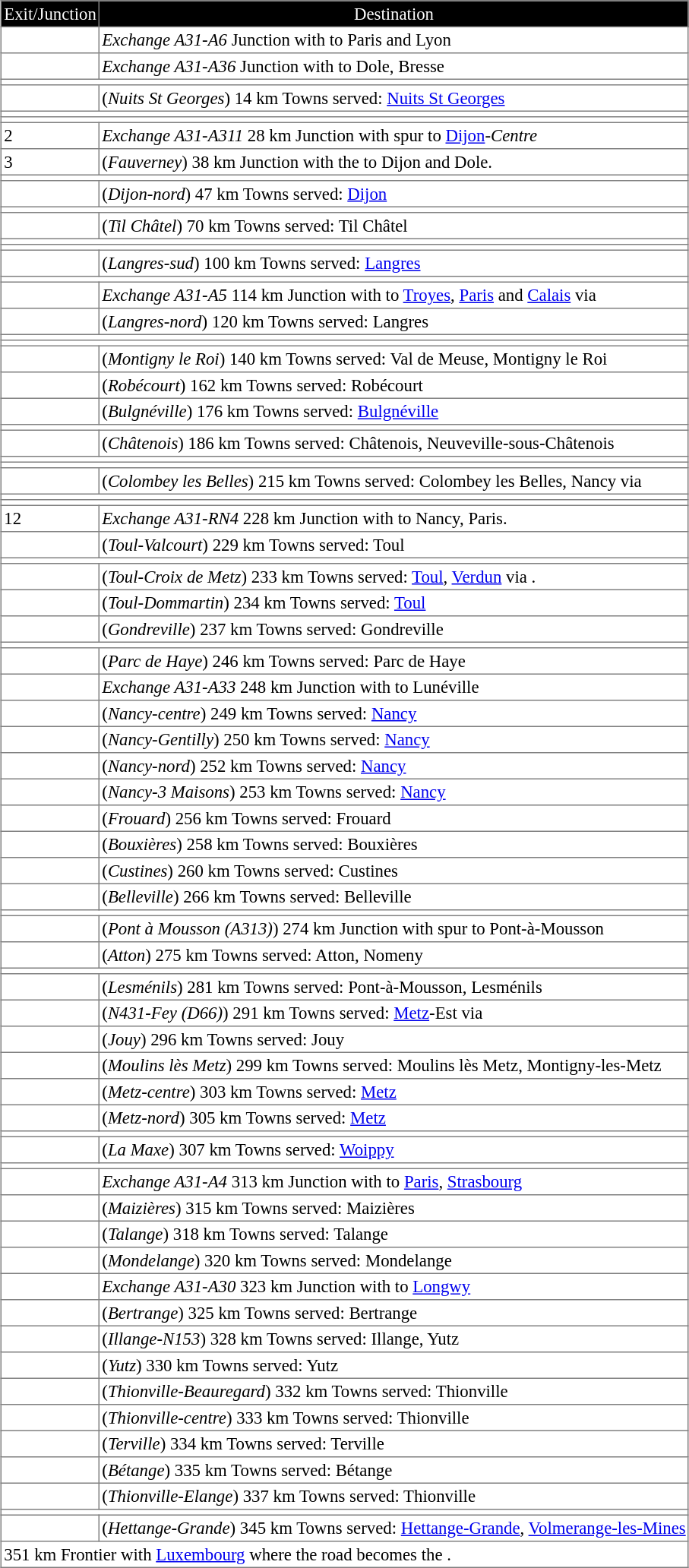<table border=1 cellpadding=2 style="margin-left:1em; margin-bottom: 1em; color: black; border-collapse: collapse; font-size: 95%;">
<tr align="center" bgcolor="000000" style="color: white">
<td>Exit/Junction</td>
<td>Destination</td>
</tr>
<tr>
<td></td>
<td><em>Exchange A31-A6</em> Junction with <em></em> to Paris and Lyon</td>
</tr>
<tr>
<td></td>
<td><em>Exchange A31-A36</em> Junction with <em></em> to Dole, Bresse</td>
</tr>
<tr>
<td colspan="2"></td>
</tr>
<tr>
<td></td>
<td>(<em>Nuits St Georges</em>) 14 km Towns served: <a href='#'>Nuits St Georges</a></td>
</tr>
<tr>
<td colspan="2"></td>
</tr>
<tr>
<td colspan="2"></td>
</tr>
<tr>
<td> 2</td>
<td><em>Exchange A31-A311</em> 28 km Junction with <strong><em></em></strong> spur to <a href='#'>Dijon</a>-<em>Centre</em></td>
</tr>
<tr>
<td> 3</td>
<td>(<em>Fauverney</em>) 38 km Junction with the <strong><em></em></strong> to Dijon and Dole.</td>
</tr>
<tr>
<td colspan="2"></td>
</tr>
<tr>
<td></td>
<td>(<em>Dijon-nord</em>) 47 km Towns served: <a href='#'>Dijon</a></td>
</tr>
<tr>
<td colspan="2"></td>
</tr>
<tr>
<td></td>
<td>(<em>Til Châtel</em>) 70 km Towns served: Til Châtel</td>
</tr>
<tr>
<td colspan="2"></td>
</tr>
<tr>
<td colspan="2"></td>
</tr>
<tr>
<td></td>
<td>(<em>Langres-sud</em>) 100 km Towns served: <a href='#'>Langres</a></td>
</tr>
<tr>
<td colspan="2"></td>
</tr>
<tr>
<td></td>
<td><em>Exchange A31-A5</em> 114 km Junction with <strong><em></em></strong> to <a href='#'>Troyes</a>, <a href='#'>Paris</a> and <a href='#'>Calais</a> via <strong><em></em></strong></td>
</tr>
<tr>
<td></td>
<td>(<em>Langres-nord</em>) 120 km Towns served: Langres</td>
</tr>
<tr>
<td colspan="2"></td>
</tr>
<tr>
<td colspan="2"></td>
</tr>
<tr>
<td></td>
<td>(<em>Montigny le Roi</em>) 140 km Towns served: Val de Meuse, Montigny le Roi</td>
</tr>
<tr>
<td></td>
<td>(<em>Robécourt</em>) 162 km Towns served: Robécourt</td>
</tr>
<tr>
<td></td>
<td>(<em>Bulgnéville</em>) 176 km Towns served: <a href='#'>Bulgnéville</a></td>
</tr>
<tr>
<td colspan="2"></td>
</tr>
<tr>
<td></td>
<td>(<em>Châtenois</em>) 186 km Towns served: Châtenois, Neuveville-sous-Châtenois</td>
</tr>
<tr>
<td colspan="2"></td>
</tr>
<tr>
<td colspan="2"></td>
</tr>
<tr>
<td></td>
<td>(<em>Colombey les Belles</em>) 215 km Towns served: Colombey les Belles, Nancy via <strong><em></em></strong></td>
</tr>
<tr>
<td colspan="2"></td>
</tr>
<tr>
<td colspan="2"></td>
</tr>
<tr>
<td> 12</td>
<td><em>Exchange A31-RN4</em> 228 km Junction with <strong><em></em></strong> to Nancy, Paris.</td>
</tr>
<tr>
<td></td>
<td>(<em>Toul-Valcourt</em>) 229 km Towns served: Toul</td>
</tr>
<tr>
<td colspan="2"></td>
</tr>
<tr>
<td></td>
<td>(<em>Toul-Croix de Metz</em>) 233 km Towns served: <a href='#'>Toul</a>, <a href='#'>Verdun</a> via <strong><em></em></strong>.</td>
</tr>
<tr>
<td></td>
<td>(<em>Toul-Dommartin</em>) 234 km Towns served: <a href='#'>Toul</a></td>
</tr>
<tr>
<td></td>
<td>(<em>Gondreville</em>) 237 km Towns served:  Gondreville</td>
</tr>
<tr>
<td colspan="2"></td>
</tr>
<tr>
<td></td>
<td>(<em>Parc de Haye</em>) 246 km Towns served: Parc de Haye</td>
</tr>
<tr>
<td></td>
<td><em>Exchange A31-A33</em> 248 km Junction with <strong><em></em></strong> to Lunéville</td>
</tr>
<tr>
<td></td>
<td>(<em>Nancy-centre</em>) 249 km Towns served: <a href='#'>Nancy</a></td>
</tr>
<tr>
<td></td>
<td>(<em>Nancy-Gentilly</em>) 250 km Towns served: <a href='#'>Nancy</a></td>
</tr>
<tr>
<td></td>
<td>(<em>Nancy-nord</em>) 252 km Towns served: <a href='#'>Nancy</a></td>
</tr>
<tr>
<td></td>
<td>(<em>Nancy-3 Maisons</em>) 253 km Towns served: <a href='#'>Nancy</a></td>
</tr>
<tr>
<td></td>
<td>(<em>Frouard</em>) 256 km Towns served: Frouard</td>
</tr>
<tr>
<td></td>
<td>(<em>Bouxières</em>) 258 km Towns served: Bouxières</td>
</tr>
<tr>
<td></td>
<td>(<em>Custines</em>) 260 km Towns served: Custines</td>
</tr>
<tr>
<td></td>
<td>(<em>Belleville</em>) 266 km Towns served: Belleville</td>
</tr>
<tr>
<td colspan="2"></td>
</tr>
<tr>
<td></td>
<td>(<em>Pont à Mousson (A313)</em>) 274 km Junction with <strong><em></em></strong> spur to Pont-à-Mousson</td>
</tr>
<tr>
<td></td>
<td>(<em>Atton</em>) 275 km Towns served: Atton, Nomeny</td>
</tr>
<tr>
<td colspan="2"></td>
</tr>
<tr>
<td></td>
<td>(<em>Lesménils</em>) 281 km Towns served: Pont-à-Mousson, Lesménils</td>
</tr>
<tr>
<td></td>
<td>(<em>N431-Fey (D66)</em>) 291 km Towns served: <a href='#'>Metz</a>-Est via <strong><em></em></strong></td>
</tr>
<tr>
<td></td>
<td>(<em>Jouy</em>) 296 km Towns served: Jouy</td>
</tr>
<tr>
<td></td>
<td>(<em>Moulins lès Metz</em>) 299 km Towns served: Moulins lès Metz, Montigny-les-Metz</td>
</tr>
<tr>
<td></td>
<td>(<em>Metz-centre</em>) 303 km Towns served: <a href='#'>Metz</a></td>
</tr>
<tr>
<td></td>
<td>(<em>Metz-nord</em>) 305 km Towns served: <a href='#'>Metz</a></td>
</tr>
<tr>
<td colspan="2"></td>
</tr>
<tr>
<td></td>
<td>(<em>La Maxe</em>) 307 km Towns served: <a href='#'>Woippy</a></td>
</tr>
<tr>
<td colspan="2"></td>
</tr>
<tr>
<td></td>
<td><em>Exchange A31-A4</em> 313 km Junction with <strong><em></em></strong> to <a href='#'>Paris</a>, <a href='#'>Strasbourg</a></td>
</tr>
<tr>
<td></td>
<td>(<em>Maizières</em>) 315 km Towns served: Maizières</td>
</tr>
<tr>
<td></td>
<td>(<em>Talange</em>) 318 km Towns served: Talange</td>
</tr>
<tr>
<td></td>
<td>(<em>Mondelange</em>) 320 km Towns served: Mondelange</td>
</tr>
<tr>
<td></td>
<td><em>Exchange A31-A30</em> 323 km Junction with <strong><em></em></strong> to <a href='#'>Longwy</a></td>
</tr>
<tr>
<td></td>
<td>(<em>Bertrange</em>) 325 km Towns served: Bertrange</td>
</tr>
<tr>
<td></td>
<td>(<em>Illange-N153</em>) 328 km Towns served: Illange, Yutz</td>
</tr>
<tr>
<td></td>
<td>(<em>Yutz</em>) 330 km Towns served: Yutz</td>
</tr>
<tr>
<td></td>
<td>(<em>Thionville-Beauregard</em>) 332 km Towns served: Thionville</td>
</tr>
<tr>
<td></td>
<td>(<em>Thionville-centre</em>) 333 km Towns served: Thionville</td>
</tr>
<tr>
<td></td>
<td>(<em>Terville</em>) 334 km Towns served: Terville</td>
</tr>
<tr>
<td></td>
<td>(<em>Bétange</em>) 335 km Towns served: Bétange</td>
</tr>
<tr>
<td></td>
<td>(<em>Thionville-Elange</em>) 337 km Towns served: Thionville</td>
</tr>
<tr>
<td colspan="2"></td>
</tr>
<tr>
<td></td>
<td>(<em>Hettange-Grande</em>) 345 km Towns served: <a href='#'>Hettange-Grande</a>, <a href='#'>Volmerange-les-Mines</a></td>
</tr>
<tr>
<td colspan="2">351 km Frontier with  <a href='#'>Luxembourg</a> where the road becomes the <strong><em></em></strong>.</td>
</tr>
</table>
